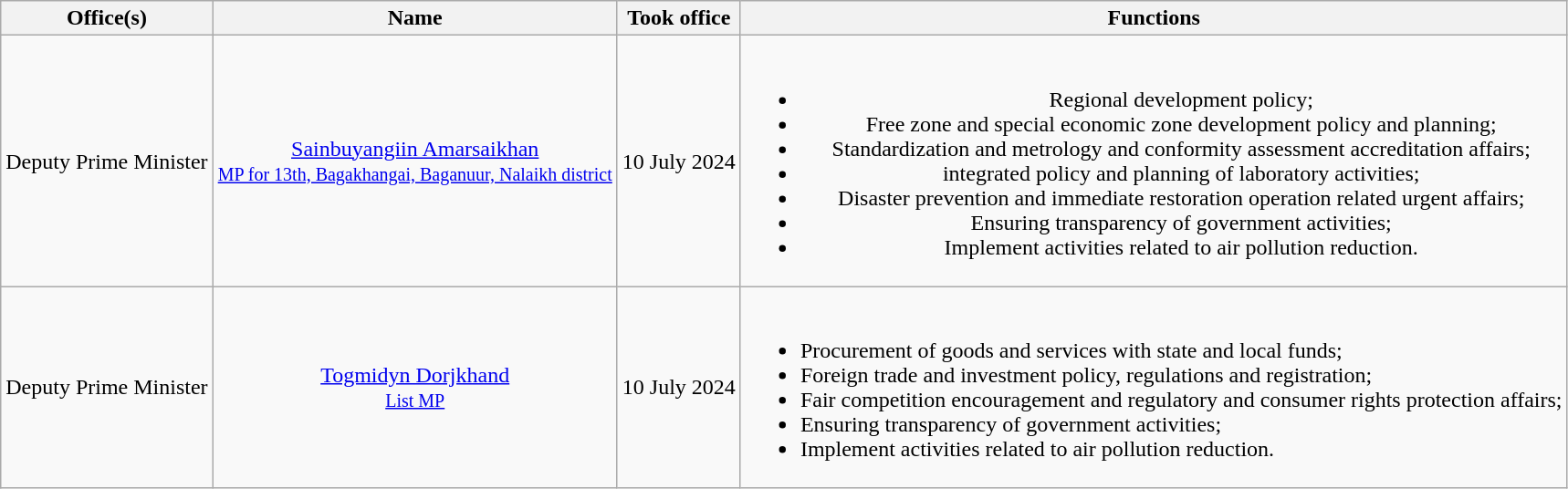<table class="wikitable">
<tr>
<th>Office(s)</th>
<th>Name</th>
<th>Took office</th>
<th>Functions</th>
</tr>
<tr style="text-align: center;">
<td>Deputy Prime Minister</td>
<td><a href='#'>Sainbuyangiin Amarsaikhan</a><br><small><a href='#'>MP for 13th, Bagakhangai, Baganuur, Nalaikh district</a></small></td>
<td>10 July 2024</td>
<td style="text-align="left"><br><ul><li>Regional development policy;</li><li>Free zone and special economic zone development policy and planning;</li><li>Standardization and metrology and conformity assessment accreditation affairs;</li><li>integrated policy and planning of laboratory activities;</li><li>Disaster prevention and immediate restoration operation related urgent affairs;</li><li>Ensuring transparency of government activities;</li><li>Implement activities related to air pollution reduction.</li></ul></td>
</tr>
<tr style="text-align: center;">
<td>Deputy Prime Minister</td>
<td><a href='#'>Togmidyn Dorjkhand</a><br><small><a href='#'>List MP</a></small></td>
<td>10 July 2024</td>
<td style="text-align: left"><br><ul><li>Procurement of goods and services with state and local funds;</li><li>Foreign trade and investment policy, regulations and registration;</li><li>Fair competition encouragement and regulatory and consumer rights protection affairs;</li><li>Ensuring transparency of government activities;</li><li>Implement activities related to air pollution reduction.</li></ul></td>
</tr>
</table>
